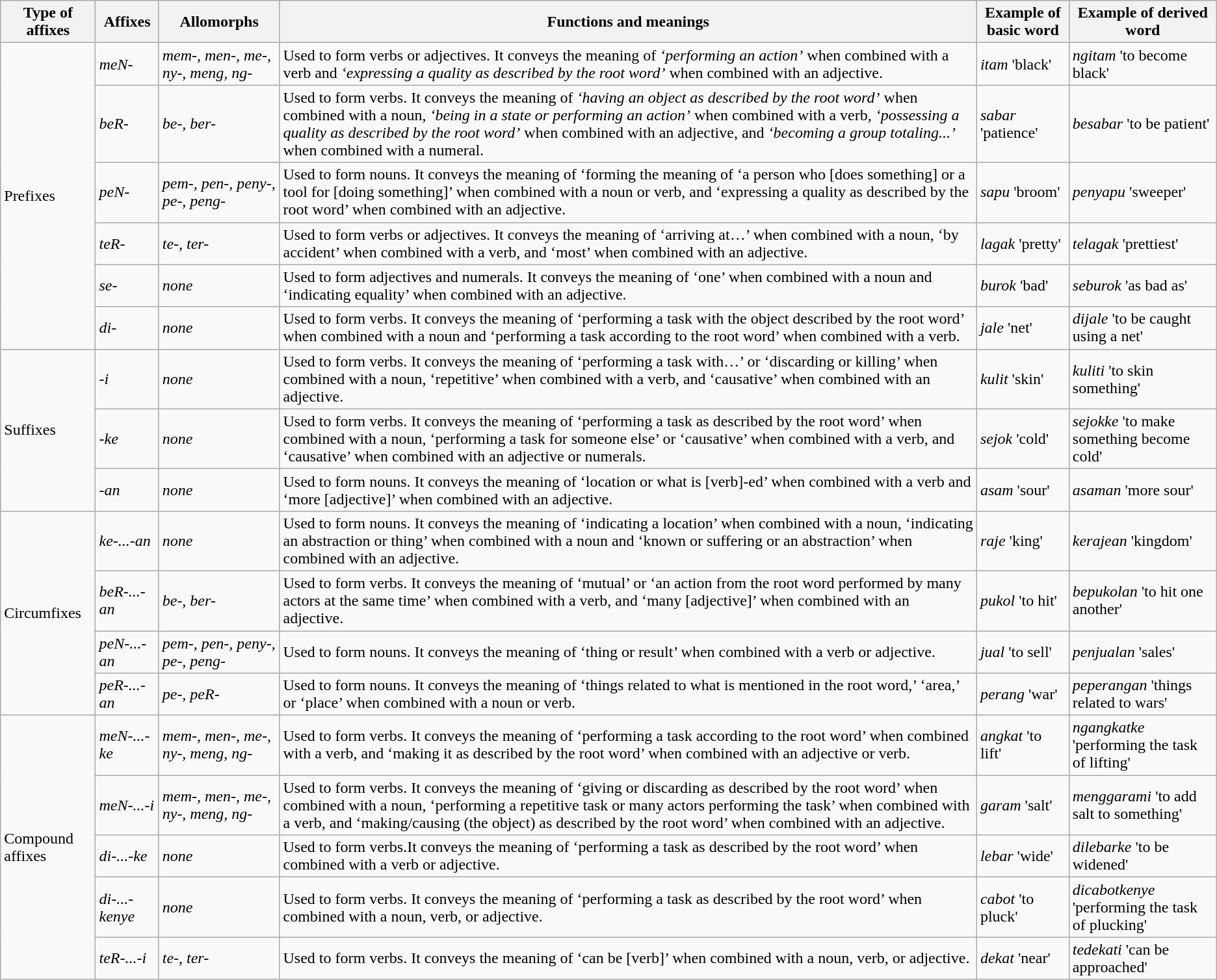<table class="wikitable">
<tr>
<th>Type of affixes</th>
<th>Affixes</th>
<th>Allomorphs</th>
<th>Functions and meanings</th>
<th>Example of basic word</th>
<th>Example of derived word</th>
</tr>
<tr>
<td rowspan="6">Prefixes</td>
<td><em>meN-</em></td>
<td><em>mem-, men-, me-, ny-, meng, ng-</em></td>
<td>Used to form verbs or adjectives. It conveys the meaning of <em>‘performing an action’</em> when combined with a verb and <em>‘expressing a quality as described by the root word’</em> when combined with an adjective.</td>
<td><em>itam</em> 'black'</td>
<td><em>ngitam</em> 'to become black'</td>
</tr>
<tr>
<td><em>beR-</em></td>
<td><em>be-, ber-</em></td>
<td>Used to form verbs. It conveys the meaning of <em>‘having an object as described by the root word’</em> when combined with a noun, <em>‘being in a state or performing an action’</em> when combined with a verb, <em>‘possessing a quality as described by the root word’</em> when combined with an adjective, and <em>‘becoming a group totaling...’</em> when combined with a numeral.</td>
<td><em>sabar</em> 'patience'</td>
<td><em>besabar</em> 'to be patient'</td>
</tr>
<tr>
<td><em>peN-</em></td>
<td><em>pem-, pen-, peny-, pe-, peng-</em></td>
<td>Used to form nouns. It conveys the meaning of ‘forming the meaning of ‘a person who [does something] or a tool for [doing something]’ when combined with a noun or verb, and ‘expressing a quality as described by the root word’ when combined with an adjective.</td>
<td><em>sapu</em> 'broom'</td>
<td><em>penyapu</em> 'sweeper'</td>
</tr>
<tr>
<td><em>teR-</em></td>
<td><em>te-, ter-</em></td>
<td>Used to form verbs or adjectives. It conveys the meaning of ‘arriving at…’ when combined with a noun, ‘by accident’ when combined with a verb, and ‘most’ when combined with an adjective.</td>
<td><em>lagak</em> 'pretty'</td>
<td><em>telagak</em> 'prettiest'</td>
</tr>
<tr>
<td><em>se-</em></td>
<td><em>none</em></td>
<td>Used to form adjectives and numerals. It conveys the meaning of ‘one’ when combined with a noun and ‘indicating equality’ when combined with an adjective.</td>
<td><em>burok</em> 'bad'</td>
<td><em>seburok</em> 'as bad as'</td>
</tr>
<tr>
<td><em>di-</em></td>
<td><em>none</em></td>
<td>Used to form verbs. It conveys the meaning of ‘performing a task with the object described by the root word’ when combined with a noun and ‘performing a task according to the root word’ when combined with a verb.</td>
<td><em>jale</em> 'net'</td>
<td><em>dijale</em> 'to be caught using a net'</td>
</tr>
<tr>
<td rowspan="3">Suffixes</td>
<td><em>-i</em></td>
<td><em>none</em></td>
<td>Used to form verbs. It conveys the meaning of ‘performing a task with…’ or ‘discarding or killing’ when combined with a noun, ‘repetitive’ when combined with a verb, and ‘causative’ when combined with an adjective.</td>
<td><em>kulit</em> 'skin'</td>
<td><em>kuliti</em> 'to skin something'</td>
</tr>
<tr>
<td><em>-ke</em></td>
<td><em>none</em></td>
<td>Used to form verbs. It conveys the meaning of ‘performing a task as described by the root word’ when combined with a noun, ‘performing a task for someone else’ or ‘causative’ when combined with a verb, and ‘causative’ when combined with an adjective or numerals.</td>
<td><em>sejok</em> 'cold'</td>
<td><em>sejokke</em> 'to make something become cold'</td>
</tr>
<tr>
<td><em>-an</em></td>
<td><em>none</em></td>
<td>Used to form nouns. It conveys the meaning of ‘location or what is [verb]-ed’ when combined with a verb and ‘more [adjective]’ when combined with an adjective.</td>
<td><em>asam</em> 'sour'</td>
<td><em>asaman</em> 'more sour'</td>
</tr>
<tr>
<td rowspan="4">Circumfixes</td>
<td><em>ke-...-an</em></td>
<td><em>none</em></td>
<td>Used to form nouns. It conveys the meaning of ‘indicating a location’ when combined with a noun, ‘indicating an abstraction or thing’ when combined with a noun and ‘known or suffering or an abstraction’ when combined with an adjective.</td>
<td><em>raje</em> 'king'</td>
<td><em>kerajean</em> 'kingdom'</td>
</tr>
<tr>
<td><em>beR-...-an</em></td>
<td><em>be-, ber-</em></td>
<td>Used to form verbs. It conveys the meaning of ‘mutual’ or ‘an action from the root word performed by many actors at the same time’ when combined with a verb, and ‘many [adjective]’ when combined with an adjective.</td>
<td><em>pukol</em> 'to hit'</td>
<td><em>bepukolan</em> 'to hit one another'</td>
</tr>
<tr>
<td><em>peN-...-an</em></td>
<td><em>pem-, pen-, peny-, pe-, peng-</em></td>
<td>Used to form nouns. It conveys the meaning of ‘thing or result’ when combined with a verb or adjective.</td>
<td><em>jual</em> 'to sell'</td>
<td><em>penjualan</em> 'sales'</td>
</tr>
<tr>
<td><em>peR-...-an</em></td>
<td><em>pe-, peR-</em></td>
<td>Used to form nouns. It conveys the meaning of ‘things related to what is mentioned in the root word,’ ‘area,’ or ‘place’ when combined with a noun or verb.</td>
<td><em>perang</em> 'war'</td>
<td><em>peperangan</em> 'things related to wars'</td>
</tr>
<tr>
<td rowspan="5">Compound affixes</td>
<td><em>meN-...-ke</em></td>
<td><em>mem-, men-, me-, ny-, meng, ng-</em></td>
<td>Used to form verbs. It conveys the meaning of ‘performing a task according to the root word’ when combined with a verb, and ‘making it as described by the root word’ when combined with an adjective or verb.</td>
<td><em>angkat</em> 'to lift'</td>
<td><em>ngangkatke</em> 'performing the task of lifting'</td>
</tr>
<tr>
<td><em>meN-...-i</em></td>
<td><em>mem-, men-, me-, ny-, meng, ng-</em></td>
<td>Used to form verbs. It conveys the meaning of ‘giving or discarding as described by the root word’ when combined with a noun, ‘performing a repetitive task or many actors performing the task’ when combined with a verb, and ‘making/causing (the object) as described by the root word’ when combined with an adjective.</td>
<td><em>garam</em> 'salt'</td>
<td><em>menggarami</em> 'to add salt to something'</td>
</tr>
<tr>
<td><em>di-...-ke</em></td>
<td><em>none</em></td>
<td>Used to form verbs.It conveys the meaning of ‘performing a task as described by the root word’ when combined with a verb or adjective.</td>
<td><em>lebar</em> 'wide'</td>
<td><em>dilebarke</em> 'to be widened'</td>
</tr>
<tr>
<td><em>di-...-kenye</em></td>
<td><em>none</em></td>
<td>Used to form verbs. It conveys the meaning of ‘performing a task as described by the root word’ when combined with a noun, verb, or adjective.</td>
<td><em>cabot</em> 'to pluck'</td>
<td><em>dicabotkenye</em> 'performing the task of plucking'</td>
</tr>
<tr>
<td><em>teR-...-i</em></td>
<td><em>te-, ter-</em></td>
<td>Used to form verbs. It conveys the meaning of ‘can be [verb]’ when combined with a noun, verb, or adjective.</td>
<td><em>dekat</em> 'near'</td>
<td><em>tedekati</em> 'can be approached'</td>
</tr>
</table>
